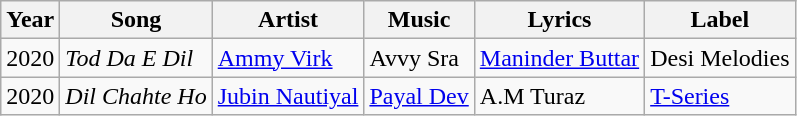<table class="wikitable">
<tr>
<th>Year</th>
<th>Song</th>
<th>Artist</th>
<th>Music</th>
<th>Lyrics</th>
<th>Label</th>
</tr>
<tr>
<td>2020</td>
<td><em>Tod Da E Dil</em></td>
<td><a href='#'>Ammy Virk</a></td>
<td>Avvy Sra</td>
<td><a href='#'>Maninder Buttar</a></td>
<td>Desi Melodies</td>
</tr>
<tr>
<td>2020</td>
<td><em>Dil Chahte Ho</em></td>
<td><a href='#'>Jubin Nautiyal</a></td>
<td><a href='#'>Payal Dev</a></td>
<td>A.M Turaz</td>
<td><a href='#'>T-Series</a></td>
</tr>
</table>
